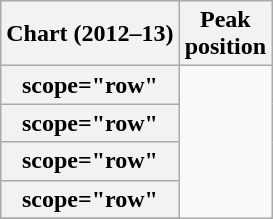<table class="wikitable plainrowheaders sortable" style="text-align:center;">
<tr>
<th scope="col">Chart (2012–13)</th>
<th scope="col">Peak<br>position</th>
</tr>
<tr>
<th>scope="row" </th>
</tr>
<tr>
<th>scope="row" </th>
</tr>
<tr>
<th>scope="row" </th>
</tr>
<tr>
<th>scope="row" </th>
</tr>
<tr>
</tr>
</table>
